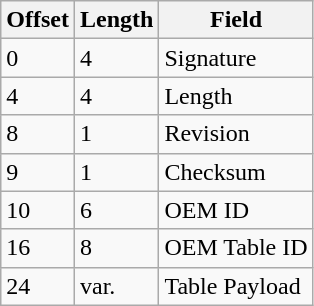<table class="wikitable floatright" style="margin-left: 1.5em; margin-right: 0; margin-top: 0;">
<tr>
<th>Offset</th>
<th>Length</th>
<th>Field</th>
</tr>
<tr>
<td>0</td>
<td>4</td>
<td>Signature</td>
</tr>
<tr>
<td>4</td>
<td>4</td>
<td>Length</td>
</tr>
<tr>
<td>8</td>
<td>1</td>
<td>Revision</td>
</tr>
<tr>
<td>9</td>
<td>1</td>
<td>Checksum</td>
</tr>
<tr>
<td>10</td>
<td>6</td>
<td>OEM ID</td>
</tr>
<tr>
<td>16</td>
<td>8</td>
<td>OEM Table ID</td>
</tr>
<tr>
<td>24</td>
<td>var.</td>
<td>Table Payload</td>
</tr>
</table>
